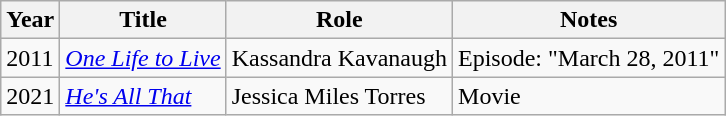<table class="wikitable">
<tr>
<th>Year</th>
<th>Title</th>
<th>Role</th>
<th>Notes</th>
</tr>
<tr>
<td>2011</td>
<td><em><a href='#'>One Life to Live</a></em></td>
<td>Kassandra Kavanaugh</td>
<td>Episode: "March 28, 2011"</td>
</tr>
<tr>
<td>2021</td>
<td><em><a href='#'>He's All That</a></em></td>
<td>Jessica Miles Torres</td>
<td>Movie</td>
</tr>
</table>
